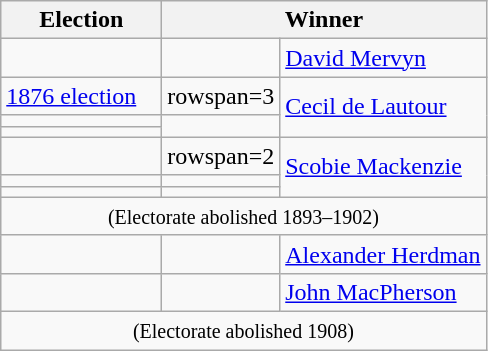<table class=wikitable>
<tr>
<th width=100>Election</th>
<th width=175 colspan=2>Winner</th>
</tr>
<tr>
<td></td>
<td></td>
<td><a href='#'>David Mervyn</a></td>
</tr>
<tr>
<td><a href='#'>1876 election</a></td>
<td>rowspan=3 </td>
<td rowspan=3><a href='#'>Cecil de Lautour</a></td>
</tr>
<tr>
<td></td>
</tr>
<tr>
<td></td>
</tr>
<tr>
<td></td>
<td>rowspan=2 </td>
<td rowspan=3><a href='#'>Scobie Mackenzie</a></td>
</tr>
<tr>
<td></td>
</tr>
<tr>
<td></td>
<td></td>
</tr>
<tr>
<td colspan=3 align=center><small>(Electorate abolished 1893–1902)</small></td>
</tr>
<tr>
<td></td>
<td></td>
<td><a href='#'>Alexander Herdman</a></td>
</tr>
<tr>
<td></td>
<td></td>
<td><a href='#'>John MacPherson</a></td>
</tr>
<tr>
<td colspan=3 align=center><small>(Electorate abolished 1908)</small></td>
</tr>
</table>
